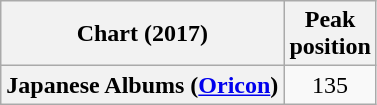<table class="wikitable sortable plainrowheaders" style="text-align:center">
<tr>
<th scope="col">Chart (2017)</th>
<th scope="col">Peak<br>position</th>
</tr>
<tr>
<th scope="row">Japanese Albums (<a href='#'>Oricon</a>)</th>
<td style="text-align:center;">135</td>
</tr>
</table>
